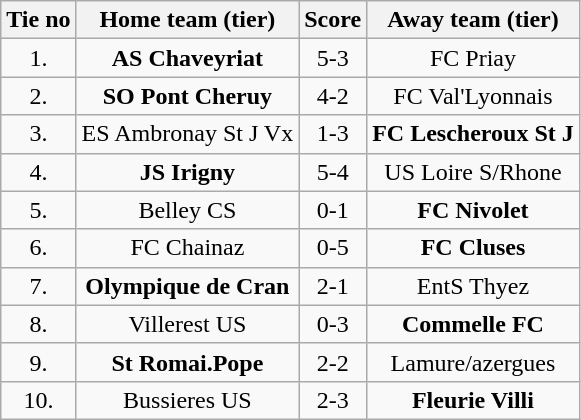<table class="wikitable" style="text-align: center">
<tr>
<th>Tie no</th>
<th>Home team (tier)</th>
<th>Score</th>
<th>Away team (tier)</th>
</tr>
<tr>
<td>1.</td>
<td><strong>AS Chaveyriat</strong></td>
<td>5-3 </td>
<td>FC Priay</td>
</tr>
<tr>
<td>2.</td>
<td><strong>SO Pont Cheruy</strong></td>
<td>4-2</td>
<td>FC Val'Lyonnais</td>
</tr>
<tr>
<td>3.</td>
<td>ES Ambronay St J Vx</td>
<td>1-3</td>
<td><strong>FC Lescheroux St J</strong></td>
</tr>
<tr>
<td>4.</td>
<td><strong>JS Irigny</strong></td>
<td>5-4</td>
<td>US Loire S/Rhone</td>
</tr>
<tr>
<td>5.</td>
<td>Belley CS</td>
<td>0-1</td>
<td><strong>FC Nivolet</strong></td>
</tr>
<tr>
<td>6.</td>
<td>FC Chainaz</td>
<td>0-5</td>
<td><strong>FC Cluses</strong></td>
</tr>
<tr>
<td>7.</td>
<td><strong>Olympique de Cran</strong></td>
<td>2-1</td>
<td>EntS Thyez</td>
</tr>
<tr>
<td>8.</td>
<td>Villerest US</td>
<td>0-3</td>
<td><strong>Commelle FC</strong></td>
</tr>
<tr>
<td>9.</td>
<td><strong>St Romai.Pope</strong></td>
<td>2-2 </td>
<td>Lamure/azergues</td>
</tr>
<tr>
<td>10.</td>
<td>Bussieres US</td>
<td>2-3</td>
<td><strong>Fleurie Villi</strong></td>
</tr>
</table>
